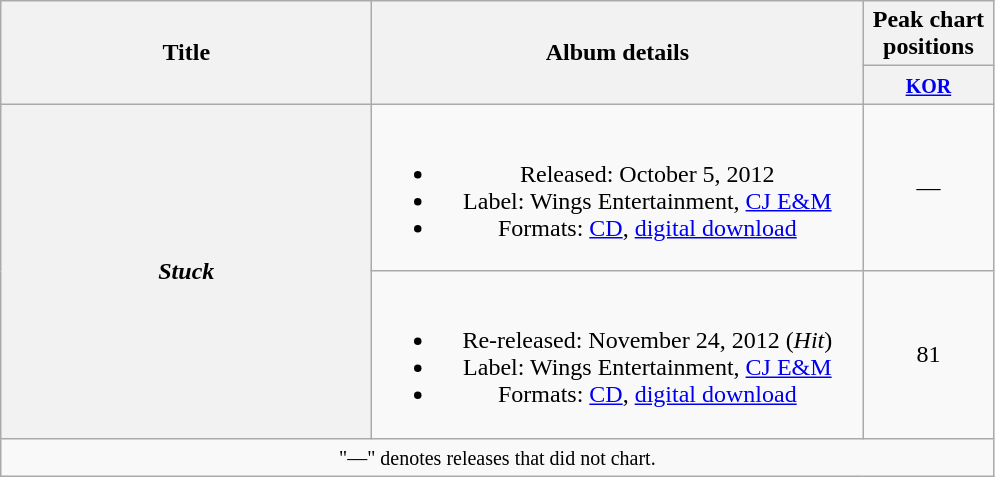<table class="wikitable plainrowheaders" style="text-align:center;">
<tr>
<th scope="col" rowspan="2" style="width:15em;">Title</th>
<th scope="col" rowspan="2" style="width:20em;">Album details</th>
<th scope="col" colspan="1" style="width:5em;">Peak chart positions</th>
</tr>
<tr>
<th><small><a href='#'>KOR</a></small><br></th>
</tr>
<tr>
<th scope="row" rowspan="2"><em>Stuck</em></th>
<td><br><ul><li>Released: October 5, 2012</li><li>Label: Wings Entertainment, <a href='#'>CJ E&M</a></li><li>Formats: <a href='#'>CD</a>, <a href='#'>digital download</a></li></ul></td>
<td>—</td>
</tr>
<tr>
<td><br><ul><li>Re-released: November 24, 2012 (<em>Hit</em>)</li><li>Label: Wings Entertainment, <a href='#'>CJ E&M</a></li><li>Formats: <a href='#'>CD</a>, <a href='#'>digital download</a></li></ul></td>
<td>81</td>
</tr>
<tr>
<td colspan="5" align="center"><small>"—" denotes releases that did not chart.</small></td>
</tr>
</table>
